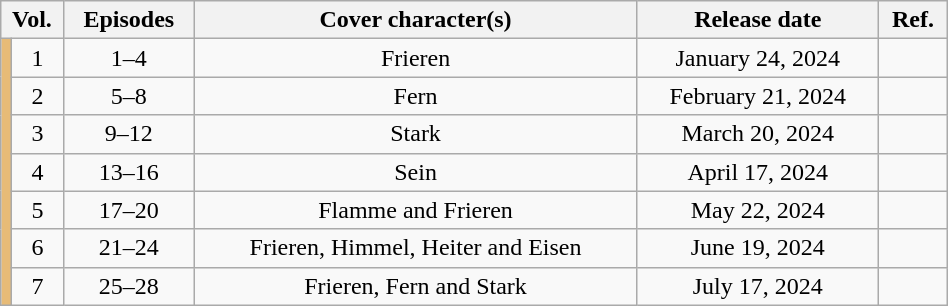<table class="wikitable" style="text-align: center; width: 50%;">
<tr>
<th colspan="2">Vol.</th>
<th>Episodes</th>
<th>Cover character(s)</th>
<th>Release date</th>
<th>Ref.</th>
</tr>
<tr>
<td rowspan="7" width="1%" style="background: #E7BB77;"></td>
<td>1</td>
<td>1–4</td>
<td>Frieren</td>
<td>January 24, 2024</td>
<td></td>
</tr>
<tr>
<td>2</td>
<td>5–8</td>
<td>Fern</td>
<td>February 21, 2024</td>
<td></td>
</tr>
<tr>
<td>3</td>
<td>9–12</td>
<td>Stark</td>
<td>March 20, 2024</td>
<td></td>
</tr>
<tr>
<td>4</td>
<td>13–16</td>
<td>Sein</td>
<td>April 17, 2024</td>
<td></td>
</tr>
<tr>
<td>5</td>
<td>17–20</td>
<td>Flamme and Frieren</td>
<td>May 22, 2024</td>
<td></td>
</tr>
<tr>
<td>6</td>
<td>21–24</td>
<td>Frieren, Himmel, Heiter and Eisen</td>
<td>June 19, 2024</td>
<td></td>
</tr>
<tr>
<td>7</td>
<td>25–28</td>
<td>Frieren, Fern and Stark</td>
<td>July 17, 2024</td>
<td></td>
</tr>
</table>
